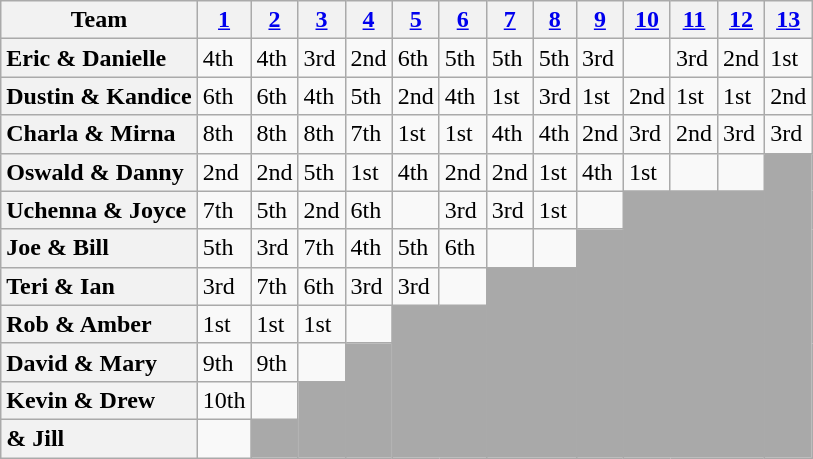<table class="wikitable sortable" style="text-align:left;">
<tr>
<th scope="col" class="unsortable">Team</th>
<th scope="col"><a href='#'>1</a></th>
<th scope="col"><a href='#'>2</a></th>
<th scope="col"><a href='#'>3</a></th>
<th scope="col"><a href='#'>4</a></th>
<th scope="col"><a href='#'>5</a></th>
<th scope="col"><a href='#'>6</a></th>
<th scope="col"><a href='#'>7</a></th>
<th scope="col"><a href='#'>8</a><span></span></th>
<th scope="col"><a href='#'>9</a></th>
<th scope="col"><a href='#'>10</a></th>
<th scope="col"><a href='#'>11</a></th>
<th scope="col"><a href='#'>12</a></th>
<th scope="col"><a href='#'>13</a></th>
</tr>
<tr>
<th scope="row" style="text-align:left">Eric & Danielle</th>
<td>4th</td>
<td>4th</td>
<td>3rd</td>
<td>2nd</td>
<td>6th</td>
<td>5th</td>
<td>5th</td>
<td>5th</td>
<td>3rd</td>
<td></td>
<td>3rd</td>
<td>2nd</td>
<td>1st</td>
</tr>
<tr>
<th scope="row" style="text-align:left">Dustin & Kandice</th>
<td>6th</td>
<td>6th</td>
<td>4th</td>
<td>5th</td>
<td>2nd</td>
<td>4th</td>
<td>1st</td>
<td>3rd</td>
<td>1st</td>
<td>2nd</td>
<td>1st</td>
<td>1st</td>
<td>2nd</td>
</tr>
<tr>
<th scope="row" style="text-align:left">Charla & Mirna</th>
<td>8th</td>
<td>8th</td>
<td>8th</td>
<td>7th</td>
<td>1st</td>
<td>1st</td>
<td>4th</td>
<td>4th</td>
<td>2nd</td>
<td>3rd</td>
<td>2nd</td>
<td>3rd</td>
<td>3rd</td>
</tr>
<tr>
<th scope="row" style="text-align:left">Oswald & Danny</th>
<td>2nd</td>
<td>2nd</td>
<td>5th</td>
<td>1st</td>
<td>4th</td>
<td>2nd</td>
<td>2nd</td>
<td>1st</td>
<td>4th</td>
<td>1st</td>
<td></td>
<td></td>
<td rowspan="8" style="background:darkgrey;"></td>
</tr>
<tr>
<th scope="row" style="text-align:left">Uchenna & Joyce</th>
<td>7th</td>
<td>5th</td>
<td>2nd</td>
<td>6th</td>
<td></td>
<td>3rd</td>
<td>3rd</td>
<td>1st</td>
<td></td>
<td colspan="3" rowspan="7" style="background:darkgrey;"></td>
</tr>
<tr>
<th scope="row" style="text-align:left">Joe & Bill</th>
<td>5th</td>
<td>3rd</td>
<td>7th</td>
<td>4th</td>
<td>5th</td>
<td>6th</td>
<td></td>
<td></td>
<td rowspan="6" style="background:darkgrey;"></td>
</tr>
<tr>
<th scope="row" style="text-align:left">Teri & Ian</th>
<td>3rd</td>
<td>7th</td>
<td>6th</td>
<td>3rd</td>
<td>3rd</td>
<td></td>
<td colspan="2" rowspan="5" style="background:darkgrey;"></td>
</tr>
<tr>
<th scope="row" style="text-align:left">Rob & Amber</th>
<td>1st</td>
<td>1st</td>
<td>1st</td>
<td></td>
<td colspan="2" rowspan="4" style="background:darkgrey;"></td>
</tr>
<tr>
<th scope="row" style="text-align:left">David & Mary</th>
<td>9th</td>
<td>9th</td>
<td></td>
<td rowspan="3" style="background:darkgrey;"></td>
</tr>
<tr>
<th scope="row" style="text-align:left">Kevin & Drew</th>
<td>10th</td>
<td></td>
<td rowspan="2" style="background:darkgrey;"></td>
</tr>
<tr>
<th scope="row" style="text-align:left"> & Jill</th>
<td></td>
<td style="background:darkgrey;"></td>
</tr>
</table>
